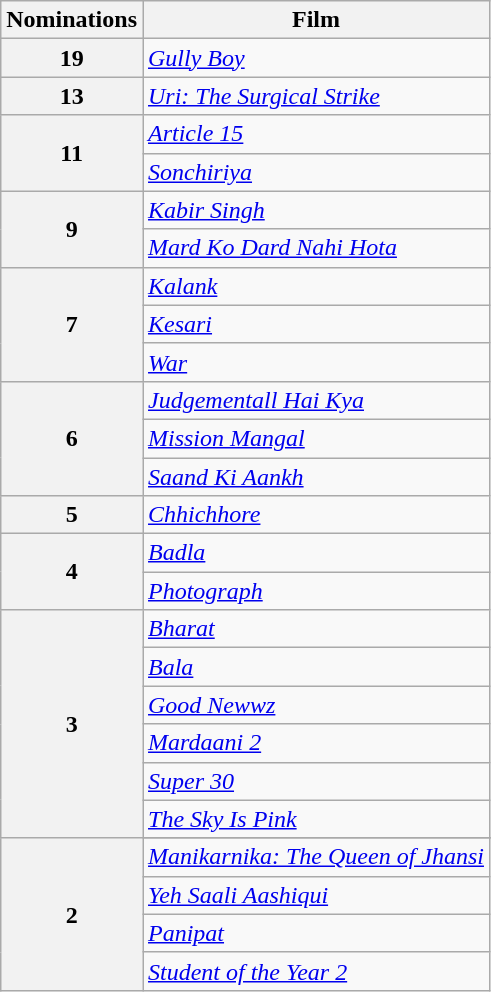<table class="wikitable" style="display:inline-table;">
<tr>
<th>Nominations</th>
<th>Film</th>
</tr>
<tr>
<th scope=row>19</th>
<td><em><a href='#'>Gully Boy</a> </em></td>
</tr>
<tr>
<th scope=row>13</th>
<td><em><a href='#'>Uri: The Surgical Strike</a></em></td>
</tr>
<tr>
<th rowspan=2>11</th>
<td><em><a href='#'>Article 15</a></em></td>
</tr>
<tr>
<td><em><a href='#'>Sonchiriya</a></em></td>
</tr>
<tr>
<th rowspan="2">9</th>
<td><em><a href='#'>Kabir Singh</a></em></td>
</tr>
<tr>
<td><em><a href='#'>Mard Ko Dard Nahi Hota</a></em></td>
</tr>
<tr>
<th rowspan="3">7</th>
<td><em><a href='#'>Kalank</a></em></td>
</tr>
<tr>
<td><em><a href='#'>Kesari</a></em></td>
</tr>
<tr>
<td><em><a href='#'>War</a></em></td>
</tr>
<tr>
<th rowspan=3>6</th>
<td><em><a href='#'>Judgementall Hai Kya</a></em></td>
</tr>
<tr>
<td><em><a href='#'>Mission Mangal</a></em></td>
</tr>
<tr>
<td><em><a href='#'>Saand Ki Aankh</a></em></td>
</tr>
<tr>
<th scope=row>5</th>
<td><em><a href='#'>Chhichhore</a></em></td>
</tr>
<tr>
<th rowspan=2>4</th>
<td><a href='#'><em>Badla</em></a></td>
</tr>
<tr>
<td><em><a href='#'>Photograph</a></em></td>
</tr>
<tr>
<th rowspan=6>3</th>
<td><em><a href='#'>Bharat</a></em></td>
</tr>
<tr>
<td><a href='#'><em>Bala</em></a></td>
</tr>
<tr>
<td><em><a href='#'>Good Newwz</a></em></td>
</tr>
<tr>
<td><em><a href='#'>Mardaani 2</a></em></td>
</tr>
<tr>
<td><em><a href='#'>Super 30</a></em></td>
</tr>
<tr>
<td><em><a href='#'>The Sky Is Pink</a></em></td>
</tr>
<tr>
<th rowspan=5>2</th>
</tr>
<tr>
<td><em><a href='#'>Manikarnika: The Queen of Jhansi</a></em></td>
</tr>
<tr>
<td><em><a href='#'>Yeh Saali Aashiqui</a></em></td>
</tr>
<tr>
<td><em><a href='#'>Panipat</a></em></td>
</tr>
<tr>
<td><em><a href='#'>Student of the Year 2</a></em></td>
</tr>
</table>
